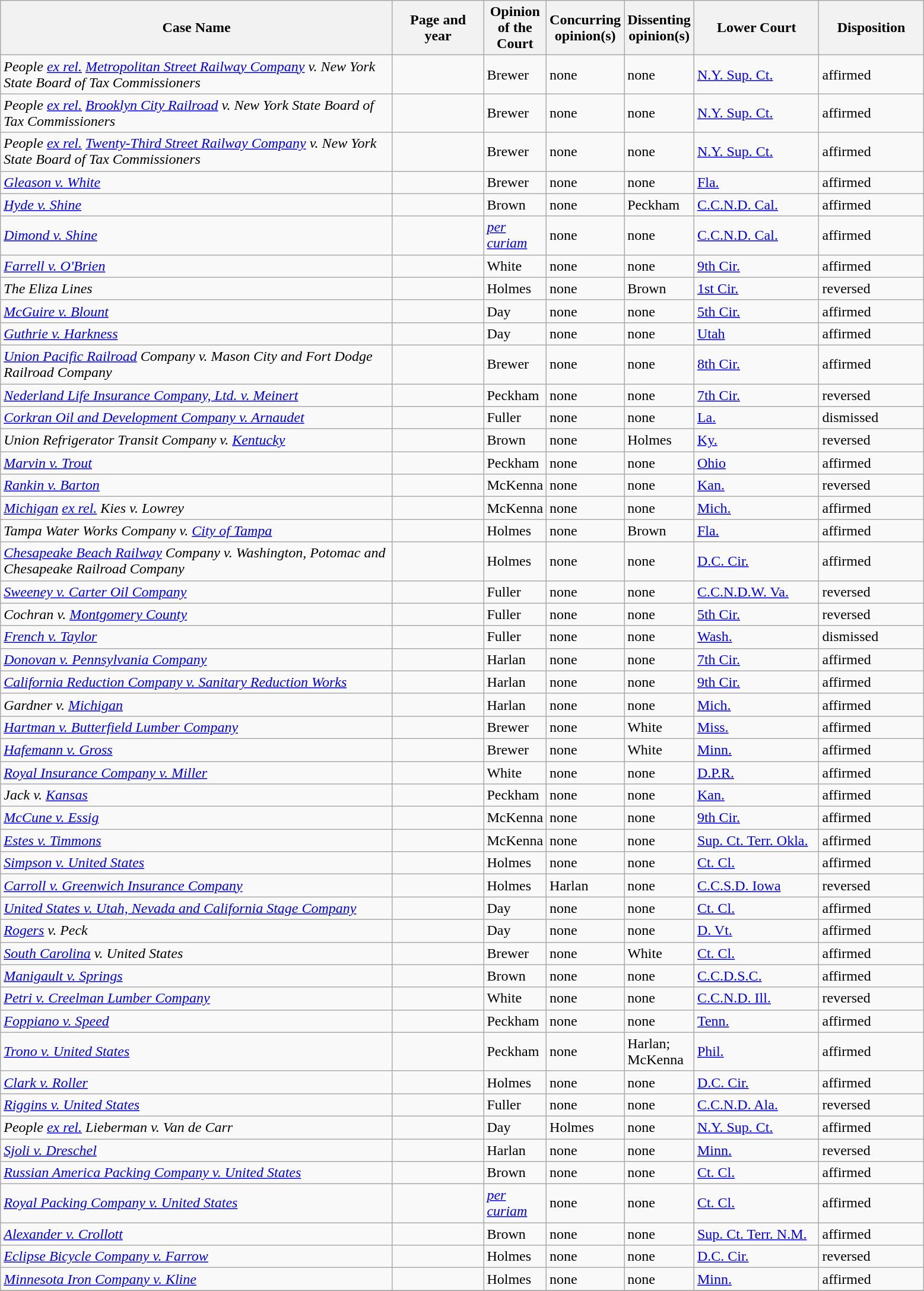<table class="wikitable sortable">
<tr>
<th scope="col" style="width: 433px;">Case Name</th>
<th scope="col" style="width: 95px;">Page and year</th>
<th scope="col" style="width: 10px;">Opinion of the Court</th>
<th scope="col" style="width: 10px;">Concurring opinion(s)</th>
<th scope="col" style="width: 10px;">Dissenting opinion(s)</th>
<th scope="col" style="width: 133px;">Lower Court</th>
<th scope="col" style="width: 110px;">Disposition</th>
</tr>
<tr>
<td><em>People <a href='#'>ex rel.</a> <a href='#'>Metropolitan Street Railway Company</a> v. New York State Board of Tax Commissioners</em></td>
<td align="right"></td>
<td>Brewer</td>
<td>none</td>
<td>none</td>
<td><a href='#'>N.Y. Sup. Ct.</a></td>
<td>affirmed</td>
</tr>
<tr>
<td><em>People <a href='#'>ex rel.</a> <a href='#'>Brooklyn City Railroad</a> v. New York State Board of Tax Commissioners</em></td>
<td align="right"></td>
<td>Brewer</td>
<td>none</td>
<td>none</td>
<td><a href='#'>N.Y. Sup. Ct.</a></td>
<td>affirmed</td>
</tr>
<tr>
<td><em>People <a href='#'>ex rel.</a> <a href='#'>Twenty-Third Street Railway Company</a> v. New York State Board of Tax Commissioners</em></td>
<td align="right"></td>
<td>Brewer</td>
<td>none</td>
<td>none</td>
<td><a href='#'>N.Y. Sup. Ct.</a></td>
<td>affirmed</td>
</tr>
<tr>
<td><em><a href='#'>Gleason v. White</a></em></td>
<td align="right"></td>
<td>Brewer</td>
<td>none</td>
<td>none</td>
<td><a href='#'>Fla.</a></td>
<td>affirmed</td>
</tr>
<tr>
<td><em><a href='#'>Hyde v. Shine</a></em></td>
<td align="right"></td>
<td>Brown</td>
<td>none</td>
<td>Peckham</td>
<td><a href='#'>C.C.N.D. Cal.</a></td>
<td>affirmed</td>
</tr>
<tr>
<td><em><a href='#'>Dimond v. Shine</a></em></td>
<td align="right"></td>
<td><em><a href='#'>per curiam</a></em></td>
<td>none</td>
<td>none</td>
<td><a href='#'>C.C.N.D. Cal.</a></td>
<td>affirmed</td>
</tr>
<tr>
<td><em><a href='#'>Farrell v. O'Brien</a></em></td>
<td align="right"></td>
<td>White</td>
<td>none</td>
<td>none</td>
<td><a href='#'>9th Cir.</a></td>
<td>affirmed</td>
</tr>
<tr>
<td><em>The Eliza Lines</em></td>
<td align="right"></td>
<td>Holmes</td>
<td>none</td>
<td>Brown</td>
<td><a href='#'>1st Cir.</a></td>
<td>reversed</td>
</tr>
<tr>
<td><em><a href='#'>McGuire v. Blount</a></em></td>
<td align="right"></td>
<td>Day</td>
<td>none</td>
<td>none</td>
<td><a href='#'>5th Cir.</a></td>
<td>affirmed</td>
</tr>
<tr>
<td><em><a href='#'>Guthrie v. Harkness</a></em></td>
<td align="right"></td>
<td>Day</td>
<td>none</td>
<td>none</td>
<td><a href='#'>Utah</a></td>
<td>affirmed</td>
</tr>
<tr>
<td><em><a href='#'>Union Pacific Railroad</a> Company v. Mason City and Fort Dodge Railroad Company</em></td>
<td align="right"></td>
<td>Brewer</td>
<td>none</td>
<td>none</td>
<td><a href='#'>8th Cir.</a></td>
<td>affirmed</td>
</tr>
<tr>
<td><em><a href='#'>Nederland Life Insurance Company, Ltd. v. Meinert</a></em></td>
<td align="right"></td>
<td>Peckham</td>
<td>none</td>
<td>none</td>
<td><a href='#'>7th Cir.</a></td>
<td>reversed</td>
</tr>
<tr>
<td><em><a href='#'>Corkran Oil and Development Company v. Arnaudet</a></em></td>
<td align="right"></td>
<td>Fuller</td>
<td>none</td>
<td>none</td>
<td><a href='#'>La.</a></td>
<td>dismissed</td>
</tr>
<tr>
<td><em>Union Refrigerator Transit Company v. <a href='#'>Kentucky</a></em></td>
<td align="right"></td>
<td>Brown</td>
<td>none</td>
<td>Holmes</td>
<td><a href='#'>Ky.</a></td>
<td>reversed</td>
</tr>
<tr>
<td><em><a href='#'>Marvin v. Trout</a></em></td>
<td align="right"></td>
<td>Peckham</td>
<td>none</td>
<td>none</td>
<td><a href='#'>Ohio</a></td>
<td>affirmed</td>
</tr>
<tr>
<td><em><a href='#'>Rankin v. Barton</a></em></td>
<td align="right"></td>
<td>McKenna</td>
<td>none</td>
<td>none</td>
<td><a href='#'>Kan.</a></td>
<td>reversed</td>
</tr>
<tr>
<td><em><a href='#'>Michigan</a> <a href='#'>ex rel.</a> Kies v. Lowrey</em></td>
<td align="right"></td>
<td>McKenna</td>
<td>none</td>
<td>none</td>
<td><a href='#'>Mich.</a></td>
<td>affirmed</td>
</tr>
<tr>
<td><em>Tampa Water Works Company v. <a href='#'>City of Tampa</a></em></td>
<td align="right"></td>
<td>Holmes</td>
<td>none</td>
<td>Brown</td>
<td><a href='#'>Fla.</a></td>
<td>affirmed</td>
</tr>
<tr>
<td><em><a href='#'>Chesapeake Beach Railway</a> Company v. Washington, Potomac and Chesapeake Railroad Company</em></td>
<td align="right"></td>
<td>Holmes</td>
<td>none</td>
<td>none</td>
<td><a href='#'>D.C. Cir.</a></td>
<td>affirmed</td>
</tr>
<tr>
<td><em><a href='#'>Sweeney v. Carter Oil Company</a></em></td>
<td align="right"></td>
<td>Fuller</td>
<td>none</td>
<td>none</td>
<td><a href='#'>C.C.N.D.W. Va.</a></td>
<td>reversed</td>
</tr>
<tr>
<td><em>Cochran v. <a href='#'>Montgomery County</a></em></td>
<td align="right"></td>
<td>Fuller</td>
<td>none</td>
<td>none</td>
<td><a href='#'>5th Cir.</a></td>
<td>reversed</td>
</tr>
<tr>
<td><em><a href='#'>French v. Taylor</a></em></td>
<td align="right"></td>
<td>Fuller</td>
<td>none</td>
<td>none</td>
<td><a href='#'>Wash.</a></td>
<td>dismissed</td>
</tr>
<tr>
<td><em><a href='#'>Donovan v. Pennsylvania Company</a></em></td>
<td align="right"></td>
<td>Harlan</td>
<td>none</td>
<td>none</td>
<td><a href='#'>7th Cir.</a></td>
<td>affirmed</td>
</tr>
<tr>
<td><em><a href='#'>California Reduction Company v. Sanitary Reduction Works</a></em></td>
<td align="right"></td>
<td>Harlan</td>
<td>none</td>
<td>none</td>
<td><a href='#'>9th Cir.</a></td>
<td>affirmed</td>
</tr>
<tr>
<td><em>Gardner v. <a href='#'>Michigan</a></em></td>
<td align="right"></td>
<td>Harlan</td>
<td>none</td>
<td>none</td>
<td><a href='#'>Mich.</a></td>
<td>affirmed</td>
</tr>
<tr>
<td><em><a href='#'>Hartman v. Butterfield Lumber Company</a></em></td>
<td align="right"></td>
<td>Brewer</td>
<td>none</td>
<td>White</td>
<td><a href='#'>Miss.</a></td>
<td>affirmed</td>
</tr>
<tr>
<td><em><a href='#'>Hafemann v. Gross</a></em></td>
<td align="right"></td>
<td>Brewer</td>
<td>none</td>
<td>White</td>
<td><a href='#'>Minn.</a></td>
<td>affirmed</td>
</tr>
<tr>
<td><em><a href='#'>Royal Insurance Company v. Miller</a></em></td>
<td align="right"></td>
<td>White</td>
<td>none</td>
<td>none</td>
<td><a href='#'>D.P.R.</a></td>
<td>affirmed</td>
</tr>
<tr>
<td><em>Jack v. <a href='#'>Kansas</a></em></td>
<td align="right"></td>
<td>Peckham</td>
<td>none</td>
<td>none</td>
<td><a href='#'>Kan.</a></td>
<td>affirmed</td>
</tr>
<tr>
<td><em><a href='#'>McCune v. Essig</a></em></td>
<td align="right"></td>
<td>McKenna</td>
<td>none</td>
<td>none</td>
<td><a href='#'>9th Cir.</a></td>
<td>affirmed</td>
</tr>
<tr>
<td><em><a href='#'>Estes v. Timmons</a></em></td>
<td align="right"></td>
<td>McKenna</td>
<td>none</td>
<td>none</td>
<td><a href='#'>Sup. Ct. Terr. Okla.</a></td>
<td>affirmed</td>
</tr>
<tr>
<td><em><a href='#'>Simpson v. United States</a></em></td>
<td align="right"></td>
<td>Holmes</td>
<td>none</td>
<td>none</td>
<td><a href='#'>Ct. Cl.</a></td>
<td>affirmed</td>
</tr>
<tr>
<td><em><a href='#'>Carroll v. Greenwich Insurance Company</a></em></td>
<td align="right"></td>
<td>Holmes</td>
<td>Harlan</td>
<td>none</td>
<td><a href='#'>C.C.S.D. Iowa</a></td>
<td>reversed</td>
</tr>
<tr>
<td><em><a href='#'>United States v. Utah, Nevada and California Stage Company</a></em></td>
<td align="right"></td>
<td>Day</td>
<td>none</td>
<td>none</td>
<td><a href='#'>Ct. Cl.</a></td>
<td>affirmed</td>
</tr>
<tr>
<td><em><a href='#'>Rogers</a> v. Peck</em></td>
<td align="right"></td>
<td>Day</td>
<td>none</td>
<td>none</td>
<td><a href='#'>D. Vt.</a></td>
<td>affirmed</td>
</tr>
<tr>
<td><em><a href='#'>South Carolina</a> v. United States</em></td>
<td align="right"></td>
<td>Brewer</td>
<td>none</td>
<td>White</td>
<td><a href='#'>Ct. Cl.</a></td>
<td>affirmed</td>
</tr>
<tr>
<td><em><a href='#'>Manigault v. Springs</a></em></td>
<td align="right"></td>
<td>Brown</td>
<td>none</td>
<td>none</td>
<td><a href='#'>C.C.D.S.C.</a></td>
<td>affirmed</td>
</tr>
<tr>
<td><em><a href='#'>Petri v. Creelman Lumber Company</a></em></td>
<td align="right"></td>
<td>White</td>
<td>none</td>
<td>none</td>
<td><a href='#'>C.C.N.D. Ill.</a></td>
<td>reversed</td>
</tr>
<tr>
<td><em><a href='#'>Foppiano v. Speed</a></em></td>
<td align="right"></td>
<td>Peckham</td>
<td>none</td>
<td>none</td>
<td><a href='#'>Tenn.</a></td>
<td>affirmed</td>
</tr>
<tr>
<td><em><a href='#'>Trono v. United States</a></em></td>
<td align="right"></td>
<td>Peckham</td>
<td>none</td>
<td>Harlan; McKenna</td>
<td><a href='#'>Phil.</a></td>
<td>affirmed</td>
</tr>
<tr>
<td><em><a href='#'>Clark v. Roller</a></em></td>
<td align="right"></td>
<td>Holmes</td>
<td>none</td>
<td>none</td>
<td><a href='#'>D.C. Cir.</a></td>
<td>affirmed</td>
</tr>
<tr>
<td><em><a href='#'>Riggins v. United States</a></em></td>
<td align="right"></td>
<td>Fuller</td>
<td>none</td>
<td>none</td>
<td><a href='#'>C.C.N.D. Ala.</a></td>
<td>reversed</td>
</tr>
<tr>
<td><em>People <a href='#'>ex rel.</a> Lieberman v. Van de Carr</em></td>
<td align="right"></td>
<td>Day</td>
<td>Holmes</td>
<td>none</td>
<td><a href='#'>N.Y. Sup. Ct.</a></td>
<td>affirmed</td>
</tr>
<tr>
<td><em><a href='#'>Sjoli v. Dreschel</a></em></td>
<td align="right"></td>
<td>Harlan</td>
<td>none</td>
<td>none</td>
<td><a href='#'>Minn.</a></td>
<td>reversed</td>
</tr>
<tr>
<td><em><a href='#'>Russian America Packing Company v. United States</a></em></td>
<td align="right"></td>
<td>Brown</td>
<td>none</td>
<td>none</td>
<td><a href='#'>Ct. Cl.</a></td>
<td>affirmed</td>
</tr>
<tr>
<td><em><a href='#'>Royal Packing Company v. United States</a></em></td>
<td align="right"></td>
<td><em><a href='#'>per curiam</a></em></td>
<td>none</td>
<td>none</td>
<td><a href='#'>Ct. Cl.</a></td>
<td>affirmed</td>
</tr>
<tr>
<td><em><a href='#'>Alexander v. Crollott</a></em></td>
<td align="right"></td>
<td>Brown</td>
<td>none</td>
<td>none</td>
<td><a href='#'>Sup. Ct. Terr. N.M.</a></td>
<td>affirmed</td>
</tr>
<tr>
<td><em><a href='#'>Eclipse Bicycle Company v. Farrow</a></em></td>
<td align="right"></td>
<td>Holmes</td>
<td>none</td>
<td>none</td>
<td><a href='#'>D.C. Cir.</a></td>
<td>reversed</td>
</tr>
<tr>
<td><em><a href='#'>Minnesota Iron Company v. Kline</a></em></td>
<td align="right"></td>
<td>Holmes</td>
<td>none</td>
<td>none</td>
<td><a href='#'>Minn.</a></td>
<td>affirmed</td>
</tr>
<tr>
</tr>
</table>
